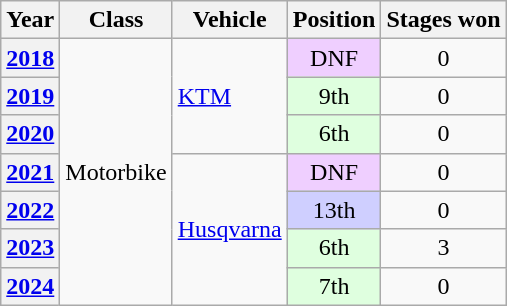<table class="wikitable">
<tr>
<th>Year</th>
<th>Class</th>
<th>Vehicle</th>
<th>Position</th>
<th>Stages won</th>
</tr>
<tr>
<th><a href='#'>2018</a></th>
<td rowspan="7">Motorbike</td>
<td rowspan="3"> <a href='#'>KTM</a></td>
<td align="center" style="background:#EFCFFF;">DNF</td>
<td align="center">0</td>
</tr>
<tr>
<th><a href='#'>2019</a></th>
<td align="center" style="background:#DFFFDF;">9th</td>
<td align="center">0</td>
</tr>
<tr>
<th><a href='#'>2020</a></th>
<td align="center" style="background:#DFFFDF;">6th</td>
<td align="center">0</td>
</tr>
<tr>
<th><a href='#'>2021</a></th>
<td rowspan="4"> <a href='#'>Husqvarna</a></td>
<td align="center" style="background:#EFCFFF;">DNF</td>
<td align="center">0</td>
</tr>
<tr>
<th><a href='#'>2022</a></th>
<td align="center" style="background:#CFCFFF;">13th</td>
<td align="center">0</td>
</tr>
<tr>
<th><a href='#'>2023</a></th>
<td align="center" style="background:#DFFFDF;">6th</td>
<td align="center">3</td>
</tr>
<tr>
<th><a href='#'>2024</a></th>
<td align="center" style="background:#DFFFDF;">7th</td>
<td align="center">0</td>
</tr>
</table>
